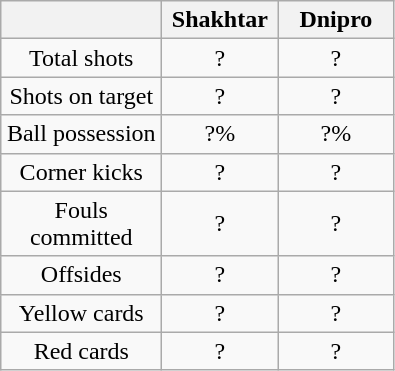<table class="wikitable" style="text-align: center">
<tr>
<th width=100></th>
<th width=70>Shakhtar</th>
<th width=70>Dnipro</th>
</tr>
<tr>
<td>Total shots</td>
<td>?</td>
<td>?</td>
</tr>
<tr>
<td>Shots on target</td>
<td>?</td>
<td>?</td>
</tr>
<tr>
<td>Ball possession</td>
<td>?%</td>
<td>?%</td>
</tr>
<tr>
<td>Corner kicks</td>
<td>?</td>
<td>?</td>
</tr>
<tr>
<td>Fouls committed</td>
<td>?</td>
<td>?</td>
</tr>
<tr>
<td>Offsides</td>
<td>?</td>
<td>?</td>
</tr>
<tr>
<td>Yellow cards</td>
<td>?</td>
<td>?</td>
</tr>
<tr>
<td>Red cards</td>
<td>?</td>
<td>?</td>
</tr>
</table>
